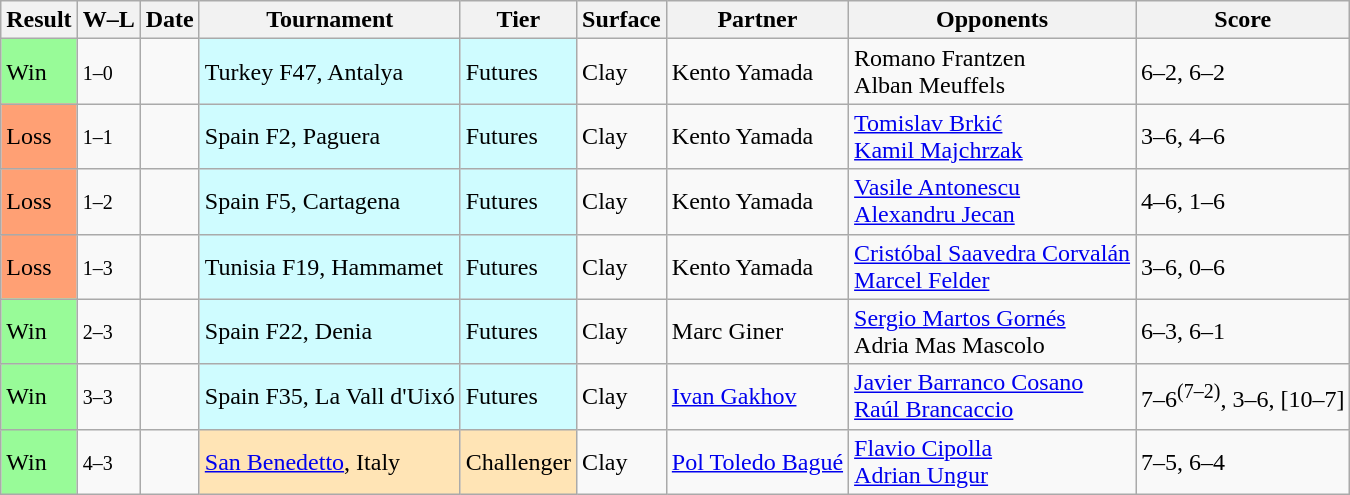<table class="sortable wikitable">
<tr>
<th>Result</th>
<th class=unsortable>W–L</th>
<th>Date</th>
<th>Tournament</th>
<th>Tier</th>
<th>Surface</th>
<th>Partner</th>
<th>Opponents</th>
<th class=unsortable>Score</th>
</tr>
<tr>
<td bgcolor=98FB98>Win</td>
<td><small>1–0</small></td>
<td></td>
<td style=background:#cffcff>Turkey F47, Antalya</td>
<td style=background:#cffcff>Futures</td>
<td>Clay</td>
<td> Kento Yamada</td>
<td> Romano Frantzen <br> Alban Meuffels</td>
<td>6–2, 6–2</td>
</tr>
<tr>
<td bgcolor=FFA074>Loss</td>
<td><small>1–1</small></td>
<td></td>
<td style=background:#cffcff>Spain F2, Paguera</td>
<td style=background:#cffcff>Futures</td>
<td>Clay</td>
<td> Kento Yamada</td>
<td> <a href='#'>Tomislav Brkić</a> <br> <a href='#'>Kamil Majchrzak</a></td>
<td>3–6, 4–6</td>
</tr>
<tr>
<td bgcolor=FFA074>Loss</td>
<td><small>1–2</small></td>
<td></td>
<td style=background:#cffcff>Spain F5, Cartagena</td>
<td style=background:#cffcff>Futures</td>
<td>Clay</td>
<td> Kento Yamada</td>
<td> <a href='#'>Vasile Antonescu</a> <br> <a href='#'>Alexandru Jecan</a></td>
<td>4–6, 1–6</td>
</tr>
<tr>
<td bgcolor=FFA074>Loss</td>
<td><small>1–3</small></td>
<td></td>
<td style=background:#cffcff>Tunisia F19, Hammamet</td>
<td style=background:#cffcff>Futures</td>
<td>Clay</td>
<td> Kento Yamada</td>
<td> <a href='#'>Cristóbal Saavedra Corvalán</a> <br> <a href='#'>Marcel Felder</a></td>
<td>3–6, 0–6</td>
</tr>
<tr>
<td bgcolor=98FB98>Win</td>
<td><small>2–3</small></td>
<td></td>
<td style=background:#cffcff>Spain F22, Denia</td>
<td style=background:#cffcff>Futures</td>
<td>Clay</td>
<td> Marc Giner</td>
<td> <a href='#'>Sergio Martos Gornés</a> <br> Adria Mas Mascolo</td>
<td>6–3, 6–1</td>
</tr>
<tr>
<td bgcolor=98FB98>Win</td>
<td><small>3–3</small></td>
<td></td>
<td style=background:#cffcff>Spain F35, La Vall d'Uixó</td>
<td style=background:#cffcff>Futures</td>
<td>Clay</td>
<td> <a href='#'>Ivan Gakhov</a></td>
<td> <a href='#'>Javier Barranco Cosano</a> <br> <a href='#'>Raúl Brancaccio</a></td>
<td>7–6<sup>(7–2)</sup>, 3–6, [10–7]</td>
</tr>
<tr>
<td bgcolor=98FB98>Win</td>
<td><small>4–3</small></td>
<td><a href='#'></a></td>
<td style=background:moccasin><a href='#'>San Benedetto</a>, Italy</td>
<td style=background:moccasin>Challenger</td>
<td>Clay</td>
<td> <a href='#'>Pol Toledo Bagué</a></td>
<td> <a href='#'>Flavio Cipolla</a><br> <a href='#'>Adrian Ungur</a></td>
<td>7–5, 6–4</td>
</tr>
</table>
